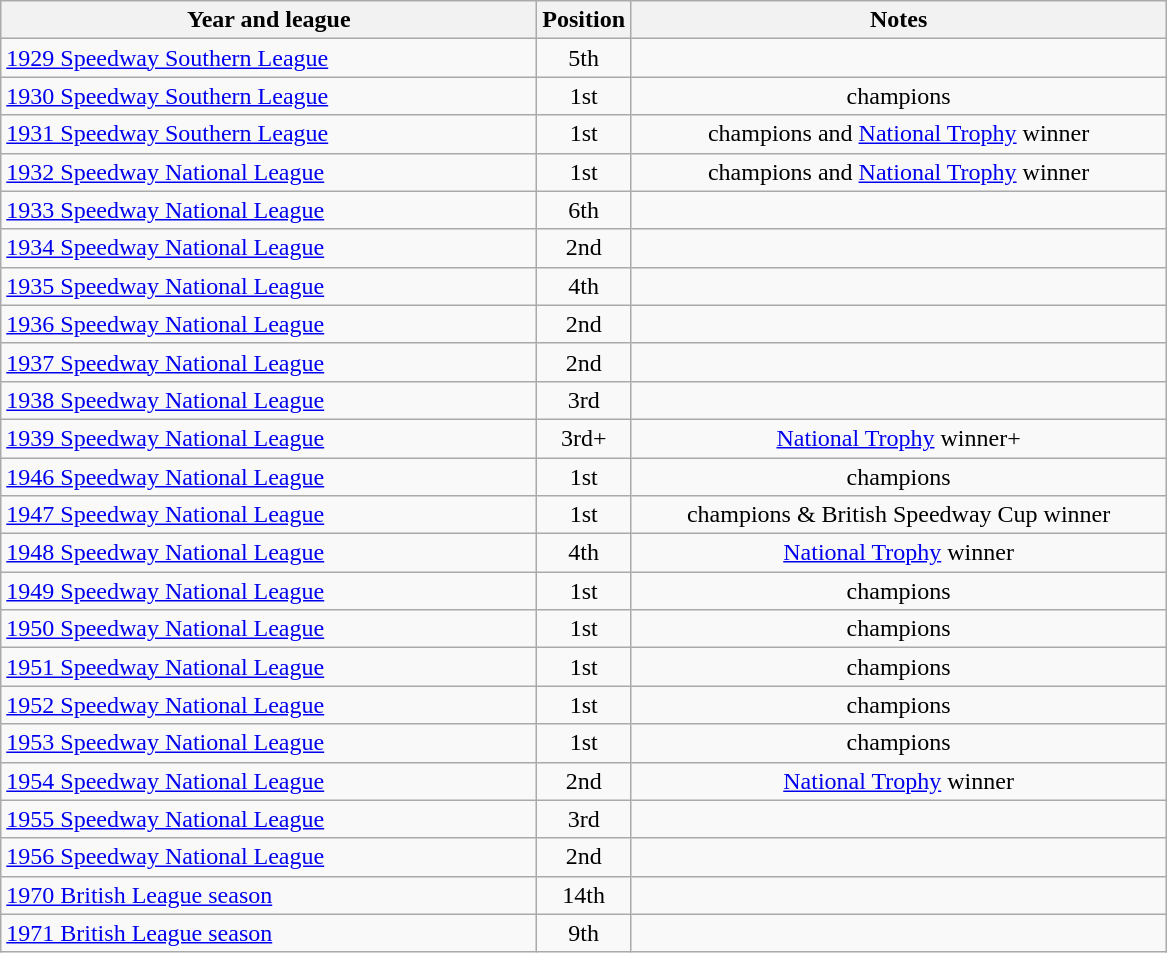<table class="wikitable">
<tr>
<th width=350>Year and league</th>
<th width=50>Position</th>
<th width=350>Notes</th>
</tr>
<tr align=center>
<td align="left"><a href='#'>1929 Speedway Southern League</a></td>
<td>5th</td>
<td></td>
</tr>
<tr align=center>
<td align="left"><a href='#'>1930 Speedway Southern League</a></td>
<td>1st</td>
<td>champions</td>
</tr>
<tr align=center>
<td align="left"><a href='#'>1931 Speedway Southern League</a></td>
<td>1st</td>
<td>champions and <a href='#'>National Trophy</a> winner</td>
</tr>
<tr align=center>
<td align="left"><a href='#'>1932 Speedway National League</a></td>
<td>1st</td>
<td>champions and <a href='#'>National Trophy</a> winner</td>
</tr>
<tr align=center>
<td align="left"><a href='#'>1933 Speedway National League</a></td>
<td>6th</td>
<td></td>
</tr>
<tr align=center>
<td align="left"><a href='#'>1934 Speedway National League</a></td>
<td>2nd</td>
<td></td>
</tr>
<tr align=center>
<td align="left"><a href='#'>1935 Speedway National League</a></td>
<td>4th</td>
<td></td>
</tr>
<tr align=center>
<td align="left"><a href='#'>1936 Speedway National League</a></td>
<td>2nd</td>
<td></td>
</tr>
<tr align=center>
<td align="left"><a href='#'>1937 Speedway National League</a></td>
<td>2nd</td>
<td></td>
</tr>
<tr align=center>
<td align="left"><a href='#'>1938 Speedway National League</a></td>
<td>3rd</td>
<td></td>
</tr>
<tr align=center>
<td align="left"><a href='#'>1939 Speedway National League</a></td>
<td>3rd+</td>
<td><a href='#'>National Trophy</a> winner+</td>
</tr>
<tr align=center>
<td align="left"><a href='#'>1946 Speedway National League</a></td>
<td>1st</td>
<td>champions</td>
</tr>
<tr align=center>
<td align="left"><a href='#'>1947 Speedway National League</a></td>
<td>1st</td>
<td>champions & British Speedway Cup winner</td>
</tr>
<tr align=center>
<td align="left"><a href='#'>1948 Speedway National League</a></td>
<td>4th</td>
<td><a href='#'>National Trophy</a> winner</td>
</tr>
<tr align=center>
<td align="left"><a href='#'>1949 Speedway National League</a></td>
<td>1st</td>
<td>champions</td>
</tr>
<tr align=center>
<td align="left"><a href='#'>1950 Speedway National League</a></td>
<td>1st</td>
<td>champions</td>
</tr>
<tr align=center>
<td align="left"><a href='#'>1951 Speedway National League</a></td>
<td>1st</td>
<td>champions</td>
</tr>
<tr align=center>
<td align="left"><a href='#'>1952 Speedway National League</a></td>
<td>1st</td>
<td>champions</td>
</tr>
<tr align=center>
<td align="left"><a href='#'>1953 Speedway National League</a></td>
<td>1st</td>
<td>champions</td>
</tr>
<tr align=center>
<td align="left"><a href='#'>1954 Speedway National League</a></td>
<td>2nd</td>
<td><a href='#'>National Trophy</a> winner</td>
</tr>
<tr align=center>
<td align="left"><a href='#'>1955 Speedway National League</a></td>
<td>3rd</td>
<td></td>
</tr>
<tr align=center>
<td align="left"><a href='#'>1956 Speedway National League</a></td>
<td>2nd</td>
<td></td>
</tr>
<tr align=center>
<td align="left"><a href='#'>1970 British League season</a></td>
<td>14th</td>
<td></td>
</tr>
<tr align=center>
<td align="left"><a href='#'>1971 British League season</a></td>
<td>9th</td>
<td></td>
</tr>
</table>
